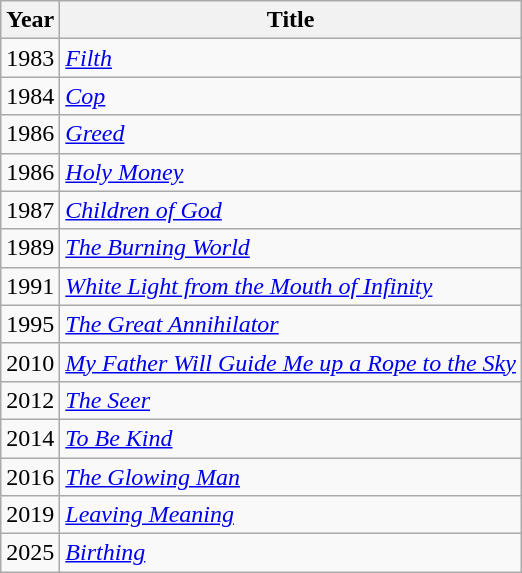<table class="wikitable" border="1">
<tr>
<th>Year</th>
<th>Title</th>
</tr>
<tr>
<td>1983</td>
<td><em><a href='#'>Filth</a></em></td>
</tr>
<tr>
<td>1984</td>
<td><em><a href='#'>Cop</a></em></td>
</tr>
<tr>
<td>1986</td>
<td><em><a href='#'>Greed</a></em></td>
</tr>
<tr>
<td>1986</td>
<td><em><a href='#'>Holy Money</a></em></td>
</tr>
<tr>
<td>1987</td>
<td><em><a href='#'>Children of God</a></em></td>
</tr>
<tr>
<td>1989</td>
<td><em><a href='#'>The Burning World</a></em></td>
</tr>
<tr>
<td>1991</td>
<td><em><a href='#'>White Light from the Mouth of Infinity</a></em></td>
</tr>
<tr>
<td>1995</td>
<td><em><a href='#'>The Great Annihilator</a></em></td>
</tr>
<tr>
<td>2010</td>
<td><em><a href='#'>My Father Will Guide Me up a Rope to the Sky</a></em></td>
</tr>
<tr>
<td>2012</td>
<td><em><a href='#'>The Seer</a></em></td>
</tr>
<tr>
<td>2014</td>
<td><em><a href='#'>To Be Kind</a></em></td>
</tr>
<tr>
<td>2016</td>
<td><em><a href='#'>The Glowing Man</a></em></td>
</tr>
<tr>
<td>2019</td>
<td><em><a href='#'>Leaving Meaning</a></em></td>
</tr>
<tr>
<td>2025</td>
<td><em><a href='#'>Birthing</a></em></td>
</tr>
</table>
